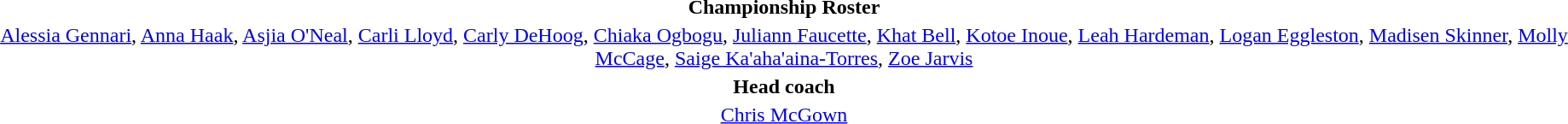<table style="text-align: center; margin-top:2em; margin-left: auto; margin-right:auto">
<tr>
<td><strong>Championship Roster</strong></td>
</tr>
<tr>
<td><a href='#'>Alessia Gennari</a>, <a href='#'>Anna Haak</a>, <a href='#'>Asjia O'Neal</a>, <a href='#'>Carli Lloyd</a>, <a href='#'>Carly DeHoog</a>, <a href='#'>Chiaka Ogbogu</a>, <a href='#'>Juliann Faucette</a>, <a href='#'>Khat Bell</a>, <a href='#'>Kotoe Inoue</a>, <a href='#'>Leah Hardeman</a>, <a href='#'>Logan Eggleston</a>, <a href='#'>Madisen Skinner</a>, <a href='#'>Molly McCage</a>, <a href='#'>Saige Ka'aha'aina-Torres</a>, <a href='#'>Zoe Jarvis</a></td>
</tr>
<tr>
<td><strong>Head coach</strong></td>
</tr>
<tr>
<td><a href='#'>Chris McGown</a></td>
</tr>
</table>
